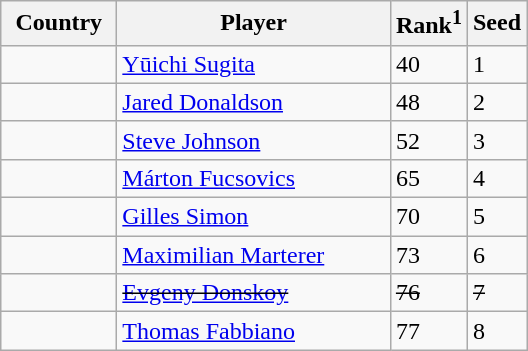<table class="sortable wikitable">
<tr>
<th width="70">Country</th>
<th width="175">Player</th>
<th>Rank<sup>1</sup></th>
<th>Seed</th>
</tr>
<tr>
<td></td>
<td><a href='#'>Yūichi Sugita</a></td>
<td>40</td>
<td>1</td>
</tr>
<tr>
<td></td>
<td><a href='#'>Jared Donaldson</a></td>
<td>48</td>
<td>2</td>
</tr>
<tr>
<td></td>
<td><a href='#'>Steve Johnson</a></td>
<td>52</td>
<td>3</td>
</tr>
<tr>
<td></td>
<td><a href='#'>Márton Fucsovics</a></td>
<td>65</td>
<td>4</td>
</tr>
<tr>
<td></td>
<td><a href='#'>Gilles Simon</a></td>
<td>70</td>
<td>5</td>
</tr>
<tr>
<td></td>
<td><a href='#'>Maximilian Marterer</a></td>
<td>73</td>
<td>6</td>
</tr>
<tr>
<td><s></s></td>
<td><s><a href='#'>Evgeny Donskoy</a></s></td>
<td><s>76</s></td>
<td><s>7</s></td>
</tr>
<tr>
<td></td>
<td><a href='#'>Thomas Fabbiano</a></td>
<td>77</td>
<td>8</td>
</tr>
</table>
